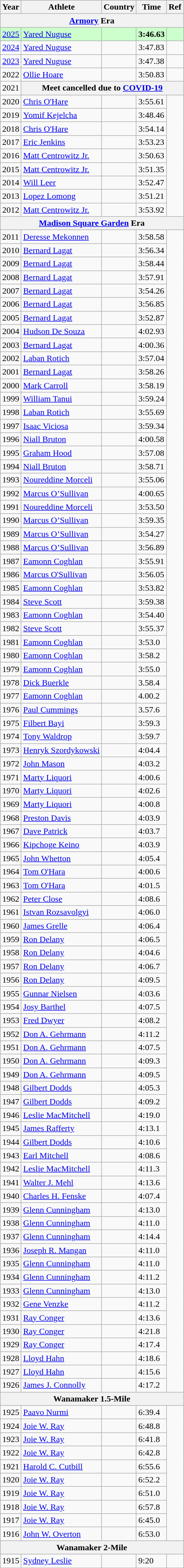<table class="wikitable">
<tr>
<th>Year</th>
<th>Athlete</th>
<th>Country</th>
<th>Time</th>
<th>Ref</th>
</tr>
<tr bgcolor="#CCFFCC">
<th colspan="5"><a href='#'>Armory</a> Era</th>
</tr>
<tr bgcolor="#CCFFCC">
<td><a href='#'>2025</a></td>
<td><a href='#'>Yared Nuguse</a></td>
<td></td>
<td><strong>3:46.63</strong></td>
<td></td>
</tr>
<tr>
<td><a href='#'>2024</a></td>
<td><a href='#'>Yared Nuguse</a></td>
<td></td>
<td>3:47.83</td>
<td></td>
</tr>
<tr>
<td><a href='#'>2023</a></td>
<td><a href='#'>Yared Nuguse</a></td>
<td></td>
<td>3:47.38</td>
<td></td>
</tr>
<tr>
<td>2022</td>
<td><a href='#'>Ollie Hoare</a></td>
<td></td>
<td>3:50.83</td>
<td></td>
</tr>
<tr>
<td>2021</td>
<th colspan="4"><strong>Meet cancelled due to <a href='#'>COVID-19</a></strong></th>
</tr>
<tr>
<td>2020</td>
<td><a href='#'>Chris O'Hare</a></td>
<td></td>
<td>3:55.61</td>
<td rowspan="9"></td>
</tr>
<tr>
<td>2019</td>
<td><a href='#'>Yomif Kejelcha</a></td>
<td></td>
<td>3:48.46</td>
</tr>
<tr>
<td>2018</td>
<td><a href='#'>Chris O'Hare</a></td>
<td></td>
<td>3:54.14</td>
</tr>
<tr>
<td>2017</td>
<td><a href='#'>Eric Jenkins</a></td>
<td></td>
<td>3:53.23</td>
</tr>
<tr>
<td>2016</td>
<td><a href='#'>Matt Centrowitz Jr.</a></td>
<td></td>
<td>3:50.63</td>
</tr>
<tr>
<td>2015</td>
<td><a href='#'>Matt Centrowitz Jr.</a></td>
<td></td>
<td>3:51.35</td>
</tr>
<tr>
<td>2014</td>
<td><a href='#'>Will Leer</a></td>
<td></td>
<td>3:52.47</td>
</tr>
<tr>
<td>2013</td>
<td><a href='#'>Lopez Lomong</a></td>
<td></td>
<td>3:51.21</td>
</tr>
<tr>
<td>2012</td>
<td><a href='#'>Matt Centrowitz Jr.</a></td>
<td></td>
<td>3:53.92</td>
</tr>
<tr>
<th colspan="5"><a href='#'>Madison Square Garden</a> Era</th>
</tr>
<tr>
<td>2011</td>
<td><a href='#'>Deresse Mekonnen</a></td>
<td></td>
<td>3:58.58</td>
<td rowspan="86"></td>
</tr>
<tr>
<td>2010</td>
<td><a href='#'>Bernard Lagat</a></td>
<td></td>
<td>3:56.34</td>
</tr>
<tr>
<td>2009</td>
<td><a href='#'>Bernard Lagat</a></td>
<td></td>
<td>3:58.44</td>
</tr>
<tr>
<td>2008</td>
<td><a href='#'>Bernard Lagat</a></td>
<td></td>
<td>3:57.91</td>
</tr>
<tr>
<td>2007</td>
<td><a href='#'>Bernard Lagat</a></td>
<td></td>
<td>3:54.26</td>
</tr>
<tr>
<td>2006</td>
<td><a href='#'>Bernard Lagat</a></td>
<td></td>
<td>3:56.85</td>
</tr>
<tr>
<td>2005</td>
<td><a href='#'>Bernard Lagat</a></td>
<td></td>
<td>3:52.87</td>
</tr>
<tr>
<td>2004</td>
<td><a href='#'>Hudson De Souza</a></td>
<td></td>
<td>4:02.93</td>
</tr>
<tr>
<td>2003</td>
<td><a href='#'>Bernard Lagat</a></td>
<td></td>
<td>4:00.36</td>
</tr>
<tr>
<td>2002</td>
<td><a href='#'>Laban Rotich</a></td>
<td></td>
<td>3:57.04</td>
</tr>
<tr>
<td>2001</td>
<td><a href='#'>Bernard Lagat</a></td>
<td></td>
<td>3:58.26</td>
</tr>
<tr>
<td>2000</td>
<td><a href='#'>Mark Carroll</a></td>
<td></td>
<td>3:58.19</td>
</tr>
<tr>
<td>1999</td>
<td><a href='#'>William Tanui</a></td>
<td></td>
<td>3:59.24</td>
</tr>
<tr>
<td>1998</td>
<td><a href='#'>Laban Rotich</a></td>
<td></td>
<td>3:55.69</td>
</tr>
<tr>
<td>1997</td>
<td><a href='#'>Isaac Viciosa</a></td>
<td></td>
<td>3:59.34</td>
</tr>
<tr>
<td>1996</td>
<td><a href='#'>Niall Bruton</a></td>
<td></td>
<td>4:00.58</td>
</tr>
<tr>
<td>1995</td>
<td><a href='#'>Graham Hood</a></td>
<td></td>
<td>3:57.08</td>
</tr>
<tr>
<td>1994</td>
<td><a href='#'>Niall Bruton</a></td>
<td></td>
<td>3:58.71</td>
</tr>
<tr>
<td>1993</td>
<td><a href='#'>Noureddine Morceli</a></td>
<td></td>
<td>3:55.06</td>
</tr>
<tr>
<td>1992</td>
<td><a href='#'>Marcus O’Sullivan</a></td>
<td></td>
<td>4:00.65</td>
</tr>
<tr>
<td>1991</td>
<td><a href='#'>Noureddine Morceli</a></td>
<td></td>
<td>3:53.50</td>
</tr>
<tr>
<td>1990</td>
<td><a href='#'>Marcus O’Sullivan</a></td>
<td></td>
<td>3:59.35</td>
</tr>
<tr>
<td>1989</td>
<td><a href='#'>Marcus O’Sullivan</a></td>
<td></td>
<td>3:54.27</td>
</tr>
<tr>
<td>1988</td>
<td><a href='#'>Marcus O’Sullivan</a></td>
<td></td>
<td>3:56.89</td>
</tr>
<tr>
<td>1987</td>
<td><a href='#'>Eamonn Coghlan</a></td>
<td></td>
<td>3:55.91</td>
</tr>
<tr>
<td>1986</td>
<td><a href='#'>Marcus O'Sullivan</a></td>
<td></td>
<td>3:56.05</td>
</tr>
<tr>
<td>1985</td>
<td><a href='#'>Eamonn Coghlan</a></td>
<td></td>
<td>3:53.82</td>
</tr>
<tr>
<td>1984</td>
<td><a href='#'>Steve Scott</a></td>
<td></td>
<td>3:59.38</td>
</tr>
<tr>
<td>1983</td>
<td><a href='#'>Eamonn Coghlan</a></td>
<td></td>
<td>3:54.40</td>
</tr>
<tr>
<td>1982</td>
<td><a href='#'>Steve Scott</a></td>
<td></td>
<td>3:55.37</td>
</tr>
<tr>
<td>1981</td>
<td><a href='#'>Eamonn Coghlan</a></td>
<td></td>
<td>3:53.0</td>
</tr>
<tr>
<td>1980</td>
<td><a href='#'>Eamonn Coghlan</a></td>
<td></td>
<td>3:58.2</td>
</tr>
<tr>
<td>1979</td>
<td><a href='#'>Eamonn Coghlan</a></td>
<td></td>
<td>3:55.0</td>
</tr>
<tr>
<td>1978</td>
<td><a href='#'>Dick Buerkle</a></td>
<td></td>
<td>3.58.4</td>
</tr>
<tr>
<td>1977</td>
<td><a href='#'>Eamonn Coghlan</a></td>
<td></td>
<td>4.00.2</td>
</tr>
<tr>
<td>1976</td>
<td><a href='#'>Paul Cummings</a></td>
<td></td>
<td>3.57.6</td>
</tr>
<tr>
<td>1975</td>
<td><a href='#'>Filbert Bayi</a></td>
<td></td>
<td>3:59.3</td>
</tr>
<tr>
<td>1974</td>
<td><a href='#'>Tony Waldrop</a></td>
<td></td>
<td>3:59.7</td>
</tr>
<tr>
<td>1973</td>
<td><a href='#'>Henryk Szordykowski</a></td>
<td></td>
<td>4:04.4</td>
</tr>
<tr>
<td>1972</td>
<td><a href='#'>John Mason</a></td>
<td></td>
<td>4:03.2</td>
</tr>
<tr>
<td>1971</td>
<td><a href='#'>Marty Liquori</a></td>
<td></td>
<td>4:00.6</td>
</tr>
<tr>
<td>1970</td>
<td><a href='#'>Marty Liquori</a></td>
<td></td>
<td>4:02.6</td>
</tr>
<tr>
<td>1969</td>
<td><a href='#'>Marty Liquori</a></td>
<td></td>
<td>4:00.8</td>
</tr>
<tr>
<td>1968</td>
<td><a href='#'>Preston Davis</a></td>
<td></td>
<td>4:03.9</td>
</tr>
<tr>
<td>1967</td>
<td><a href='#'>Dave Patrick</a></td>
<td></td>
<td>4:03.7</td>
</tr>
<tr>
<td>1966</td>
<td><a href='#'>Kipchoge Keino</a></td>
<td></td>
<td>4:03.9</td>
</tr>
<tr>
<td>1965</td>
<td><a href='#'>John Whetton</a></td>
<td></td>
<td>4:05.4</td>
</tr>
<tr>
<td>1964</td>
<td><a href='#'>Tom O'Hara</a></td>
<td></td>
<td>4:00.6</td>
</tr>
<tr>
<td>1963</td>
<td><a href='#'>Tom O'Hara</a></td>
<td></td>
<td>4:01.5</td>
</tr>
<tr>
<td>1962</td>
<td><a href='#'>Peter Close</a></td>
<td></td>
<td>4:08.6</td>
</tr>
<tr>
<td>1961</td>
<td><a href='#'>Istvan Rozsavolgyi</a></td>
<td></td>
<td>4:06.0</td>
</tr>
<tr>
<td>1960</td>
<td><a href='#'>James Grelle</a></td>
<td></td>
<td>4:06.4</td>
</tr>
<tr>
<td>1959</td>
<td><a href='#'>Ron Delany</a></td>
<td></td>
<td>4:06.5</td>
</tr>
<tr>
<td>1958</td>
<td><a href='#'>Ron Delany</a></td>
<td></td>
<td>4:04.6</td>
</tr>
<tr>
<td>1957</td>
<td><a href='#'>Ron Delany</a></td>
<td></td>
<td>4:06.7</td>
</tr>
<tr>
<td>1956</td>
<td><a href='#'>Ron Delany</a></td>
<td></td>
<td>4:09.5</td>
</tr>
<tr>
<td>1955</td>
<td><a href='#'>Gunnar Nielsen</a></td>
<td></td>
<td>4:03.6</td>
</tr>
<tr>
<td>1954</td>
<td><a href='#'>Josy Barthel</a></td>
<td></td>
<td>4:07.5</td>
</tr>
<tr>
<td>1953</td>
<td><a href='#'>Fred Dwyer</a></td>
<td></td>
<td>4:08.2</td>
</tr>
<tr>
<td>1952</td>
<td><a href='#'>Don A. Gehrmann</a></td>
<td></td>
<td>4:11.2</td>
</tr>
<tr>
<td>1951</td>
<td><a href='#'>Don A. Gehrmann</a></td>
<td></td>
<td>4:07.5</td>
</tr>
<tr>
<td>1950</td>
<td><a href='#'>Don A. Gehrmann</a></td>
<td></td>
<td>4:09.3</td>
</tr>
<tr>
<td>1949</td>
<td><a href='#'>Don A. Gehrmann</a></td>
<td></td>
<td>4:09.5</td>
</tr>
<tr>
<td>1948</td>
<td><a href='#'>Gilbert Dodds</a></td>
<td></td>
<td>4:05.3</td>
</tr>
<tr>
<td>1947</td>
<td><a href='#'>Gilbert Dodds</a></td>
<td></td>
<td>4:09.2</td>
</tr>
<tr>
<td>1946</td>
<td><a href='#'>Leslie MacMitchell</a></td>
<td></td>
<td>4:19.0</td>
</tr>
<tr>
<td>1945</td>
<td><a href='#'>James Rafferty</a></td>
<td></td>
<td>4:13.1</td>
</tr>
<tr>
<td>1944</td>
<td><a href='#'>Gilbert Dodds</a></td>
<td></td>
<td>4:10.6</td>
</tr>
<tr>
<td>1943</td>
<td><a href='#'>Earl Mitchell</a></td>
<td></td>
<td>4:08.6</td>
</tr>
<tr>
<td>1942</td>
<td><a href='#'>Leslie MacMitchell</a></td>
<td></td>
<td>4:11.3</td>
</tr>
<tr>
<td>1941</td>
<td><a href='#'>Walter J. Mehl</a></td>
<td></td>
<td>4:13.6</td>
</tr>
<tr>
<td>1940</td>
<td><a href='#'>Charles H. Fenske</a></td>
<td></td>
<td>4:07.4</td>
</tr>
<tr>
<td>1939</td>
<td><a href='#'>Glenn Cunningham</a></td>
<td></td>
<td>4:13.0</td>
</tr>
<tr>
<td>1938</td>
<td><a href='#'>Glenn Cunningham</a></td>
<td></td>
<td>4:11.0</td>
</tr>
<tr>
<td>1937</td>
<td><a href='#'>Glenn Cunningham</a></td>
<td></td>
<td>4:14.4</td>
</tr>
<tr>
<td>1936</td>
<td><a href='#'>Joseph R. Mangan</a></td>
<td></td>
<td>4:11.0</td>
</tr>
<tr>
<td>1935</td>
<td><a href='#'>Glenn Cunningham</a></td>
<td></td>
<td>4:11.0</td>
</tr>
<tr>
<td>1934</td>
<td><a href='#'>Glenn Cunningham</a></td>
<td></td>
<td>4:11.2</td>
</tr>
<tr>
<td>1933</td>
<td><a href='#'>Glenn Cunningham</a></td>
<td></td>
<td>4:13.0</td>
</tr>
<tr>
<td>1932</td>
<td><a href='#'>Gene Venzke</a></td>
<td></td>
<td>4:11.2</td>
</tr>
<tr>
<td>1931</td>
<td><a href='#'>Ray Conger</a></td>
<td></td>
<td>4:13.6</td>
</tr>
<tr>
<td>1930</td>
<td><a href='#'>Ray Conger</a></td>
<td></td>
<td>4:21.8</td>
</tr>
<tr>
<td>1929</td>
<td><a href='#'>Ray Conger</a></td>
<td></td>
<td>4:17.4</td>
</tr>
<tr>
<td>1928</td>
<td><a href='#'>Lloyd Hahn</a></td>
<td></td>
<td>4:18.6</td>
</tr>
<tr>
<td>1927</td>
<td><a href='#'>Lloyd Hahn</a></td>
<td></td>
<td>4:15.6</td>
</tr>
<tr>
<td>1926</td>
<td><a href='#'>James J. Connolly</a></td>
<td></td>
<td>4:17.2</td>
</tr>
<tr>
<th colspan="5">Wanamaker 1.5-Mile</th>
</tr>
<tr>
<td>1925</td>
<td><a href='#'>Paavo Nurmi</a></td>
<td></td>
<td>6:39.4</td>
<td rowspan="10"></td>
</tr>
<tr>
<td>1924</td>
<td><a href='#'>Joie W. Ray</a></td>
<td></td>
<td>6:48.8</td>
</tr>
<tr>
<td>1923</td>
<td><a href='#'>Joie W. Ray</a></td>
<td></td>
<td>6:41.8</td>
</tr>
<tr>
<td>1922</td>
<td><a href='#'>Joie W. Ray</a></td>
<td></td>
<td>6:42.8</td>
</tr>
<tr>
<td>1921</td>
<td><a href='#'>Harold C. Cutbill</a></td>
<td></td>
<td>6:55.6</td>
</tr>
<tr>
<td>1920</td>
<td><a href='#'>Joie W. Ray</a></td>
<td></td>
<td>6:52.2</td>
</tr>
<tr>
<td>1919</td>
<td><a href='#'>Joie W. Ray</a></td>
<td></td>
<td>6:51.0</td>
</tr>
<tr>
<td>1918</td>
<td><a href='#'>Joie W. Ray</a></td>
<td></td>
<td>6:57.8</td>
</tr>
<tr>
<td>1917</td>
<td><a href='#'>Joie W. Ray</a></td>
<td></td>
<td>6:45.0</td>
</tr>
<tr>
<td>1916</td>
<td><a href='#'>John W. Overton</a></td>
<td></td>
<td>6:53.0</td>
</tr>
<tr>
<th colspan="5">Wanamaker 2-Mile</th>
</tr>
<tr>
<td>1915</td>
<td><a href='#'>Sydney Leslie</a></td>
<td></td>
<td>9:20</td>
<td></td>
</tr>
</table>
